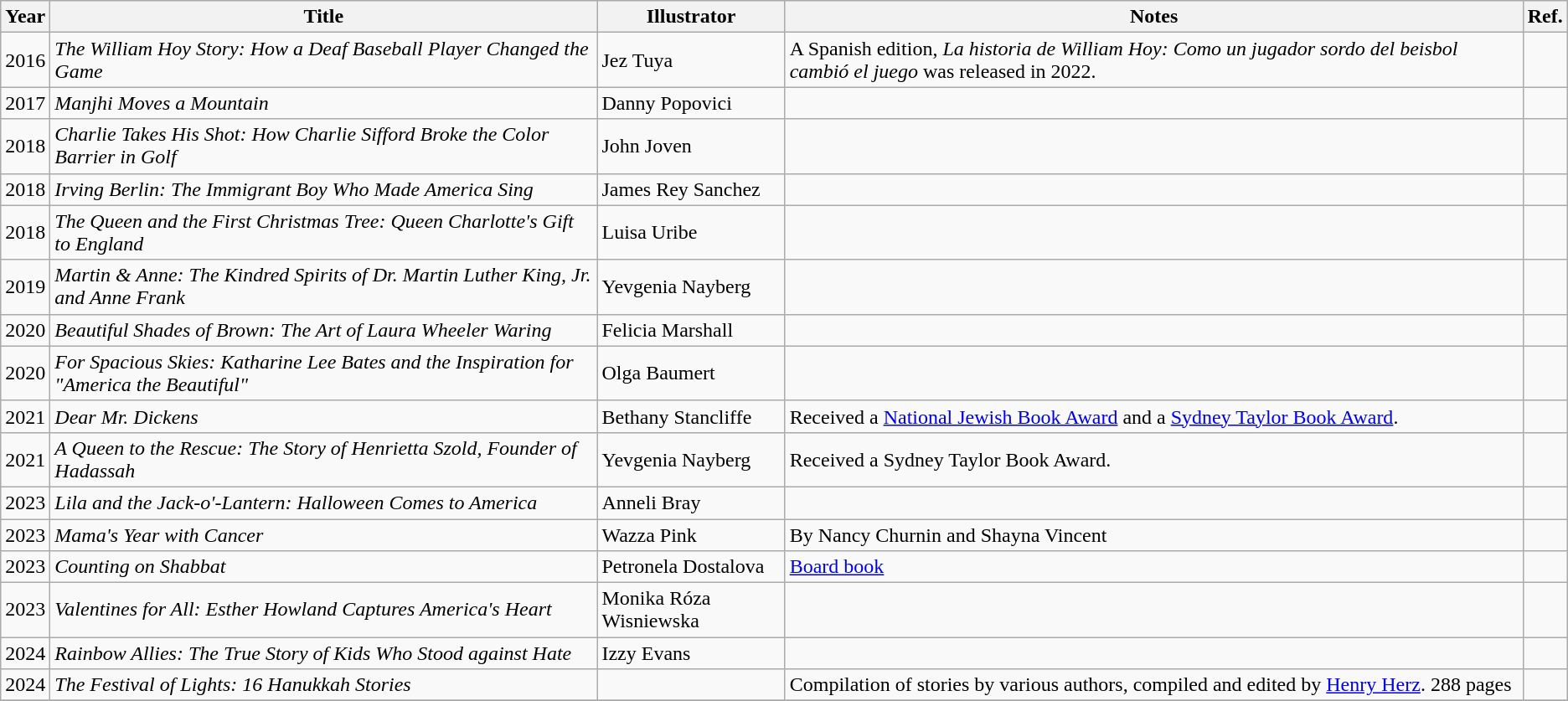<table class="wikitable sortable">
<tr>
<th>Year</th>
<th>Title</th>
<th>Illustrator</th>
<th>Notes</th>
<th class="unsortable">Ref.</th>
</tr>
<tr>
<td>2016</td>
<td><em>The William Hoy Story: How a Deaf Baseball Player Changed the Game</em></td>
<td>Jez Tuya</td>
<td>A Spanish edition, <em>La historia de William Hoy: Como un jugador sordo del beisbol cambió el juego</em> was released in 2022.</td>
<td></td>
</tr>
<tr>
<td>2017</td>
<td><em>Manjhi Moves a Mountain</em></td>
<td>Danny Popovici</td>
<td></td>
<td></td>
</tr>
<tr>
<td>2018</td>
<td><em>Charlie Takes His Shot: How Charlie Sifford Broke the Color Barrier in Golf</em></td>
<td>John Joven</td>
<td></td>
<td></td>
</tr>
<tr>
<td>2018</td>
<td><em>Irving Berlin: The Immigrant Boy Who Made America Sing</em></td>
<td>James Rey Sanchez</td>
<td></td>
<td></td>
</tr>
<tr>
<td>2018</td>
<td><em>The Queen and the First Christmas Tree: Queen Charlotte's Gift to England</em></td>
<td>Luisa Uribe</td>
<td></td>
<td></td>
</tr>
<tr>
<td>2019</td>
<td><em>Martin & Anne: The Kindred Spirits of Dr. Martin Luther King, Jr. and Anne Frank</em></td>
<td>Yevgenia Nayberg</td>
<td></td>
<td></td>
</tr>
<tr>
<td>2020</td>
<td><em>Beautiful Shades of Brown: The Art of Laura Wheeler Waring</em></td>
<td>Felicia Marshall</td>
<td></td>
<td></td>
</tr>
<tr>
<td>2020</td>
<td><em>For Spacious Skies: Katharine Lee Bates and the Inspiration for "America the Beautiful"</em></td>
<td>Olga Baumert</td>
<td></td>
<td></td>
</tr>
<tr>
<td>2021</td>
<td><em>Dear Mr. Dickens</em></td>
<td>Bethany Stancliffe</td>
<td>Received a <a href='#'>National Jewish Book Award</a> and a <a href='#'>Sydney Taylor Book Award</a>.</td>
<td></td>
</tr>
<tr>
<td>2021</td>
<td><em>A Queen to the Rescue: The Story of Henrietta Szold, Founder of Hadassah</em></td>
<td>Yevgenia Nayberg</td>
<td>Received a Sydney Taylor Book Award.</td>
<td></td>
</tr>
<tr>
<td>2023</td>
<td><em>Lila and the Jack-o'-Lantern: Halloween Comes to America</em></td>
<td>Anneli Bray</td>
<td></td>
<td></td>
</tr>
<tr>
<td>2023</td>
<td><em>Mama's Year with Cancer</em></td>
<td>Wazza Pink</td>
<td>By Nancy Churnin and Shayna Vincent</td>
<td></td>
</tr>
<tr>
<td>2023</td>
<td><em>Counting on Shabbat</em></td>
<td>Petronela Dostalova</td>
<td><a href='#'>Board book</a></td>
<td></td>
</tr>
<tr>
<td>2023</td>
<td><em>Valentines for All: Esther Howland Captures America's Heart</em></td>
<td>Monika Róza Wisniewska</td>
<td></td>
<td></td>
</tr>
<tr>
<td>2024</td>
<td><em>Rainbow Allies: The True Story of Kids Who Stood against Hate</em></td>
<td>Izzy Evans</td>
<td></td>
<td></td>
</tr>
<tr>
<td>2024</td>
<td><em>The Festival of Lights: 16 Hanukkah Stories</em></td>
<td></td>
<td>Compilation of stories by various authors, compiled and edited by <a href='#'>Henry Herz</a>. 288 pages</td>
<td></td>
</tr>
<tr>
</tr>
</table>
